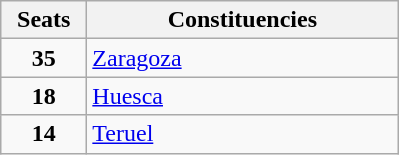<table class="wikitable" style="text-align:left;">
<tr>
<th width="50">Seats</th>
<th width="200">Constituencies</th>
</tr>
<tr>
<td align="center"><strong>35</strong></td>
<td><a href='#'>Zaragoza</a></td>
</tr>
<tr>
<td align="center"><strong>18</strong></td>
<td><a href='#'>Huesca</a></td>
</tr>
<tr>
<td align="center"><strong>14</strong></td>
<td><a href='#'>Teruel</a></td>
</tr>
</table>
